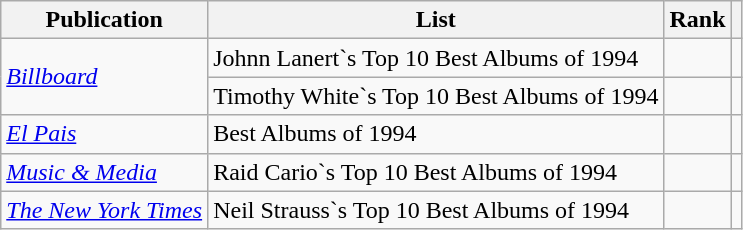<table class="sortable wikitable">
<tr>
<th>Publication</th>
<th>List</th>
<th>Rank</th>
<th class="unsortable"></th>
</tr>
<tr>
<td rowspan="2"><a href='#'><em>Billboard</em></a></td>
<td>Johnn Lanert`s Top 10 Best Albums of 1994</td>
<td></td>
<td></td>
</tr>
<tr>
<td>Timothy White`s Top 10 Best Albums of 1994</td>
<td></td>
<td></td>
</tr>
<tr>
<td><a href='#'><em>El Pais</em></a></td>
<td>Best Albums of 1994</td>
<td></td>
<td></td>
</tr>
<tr>
<td><em><a href='#'>Music & Media</a></em></td>
<td>Raid Cario`s Top 10 Best Albums of 1994</td>
<td></td>
<td></td>
</tr>
<tr>
<td><em><a href='#'>The New York Times</a></em></td>
<td>Neil Strauss`s Top 10 Best Albums of 1994</td>
<td></td>
<td></td>
</tr>
</table>
